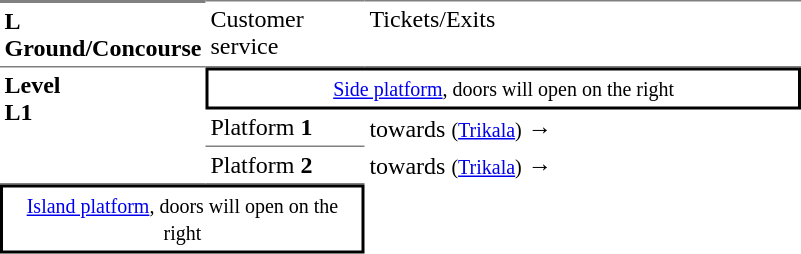<table table border=0 cellspacing=0 cellpadding=3>
<tr>
<td style="border-bottom:solid 1px gray;border-top:solid 2px gray;" width=50 valign=top><strong>L<br>Ground/Concourse</strong></td>
<td style="border-top:solid 1px gray;border-bottom:solid 1px gray;" width=100 valign=top>Customer service</td>
<td style="border-top:solid 1px gray;border-bottom:solid 1px gray;" width=285 valign=top>Tickets/Exits</td>
</tr>
<tr>
<td style="border-bottom:solid 1px gray;" rowspan=4 valign=top><strong>Level<br>L1</strong></td>
<td style="border-top:solid 2px black;border-right:solid 2px black;border-left:solid 2px black;border-bottom:solid 2px black;text-align:center;" colspan=2><small><a href='#'>Side platform</a>, doors will open on the right</small></td>
</tr>
<tr>
<td style="border-bottom:solid 1px gray;">Platform <span><strong>1</strong></span></td>
<td> towards  <small>(<a href='#'>Trikala</a>)</small> →</td>
</tr>
<tr>
<td style="border-bottom:solid 1px gray;">Platform <span><strong>2</strong></span></td>
<td> towards  <small>(<a href='#'>Trikala</a>)</small> →</td>
</tr>
<tr>
</tr>
<tr>
<td style="border-top:solid 2px black;border-left:solid 2px black;border-right:solid 2px black;border-bottom:solid 2px black;text-align:center;" colspan=2><small><a href='#'>Island platform</a>, doors will open on the right</small></td>
</tr>
</table>
